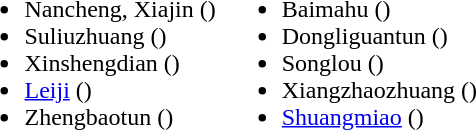<table>
<tr>
<td valign="top"><br><ul><li>Nancheng, Xiajin ()</li><li>Suliuzhuang ()</li><li>Xinshengdian ()</li><li><a href='#'>Leiji</a> ()</li><li>Zhengbaotun ()</li></ul></td>
<td valign="top"><br><ul><li>Baimahu ()</li><li>Dongliguantun ()</li><li>Songlou ()</li><li>Xiangzhaozhuang ()</li><li><a href='#'>Shuangmiao</a> ()</li></ul></td>
</tr>
</table>
